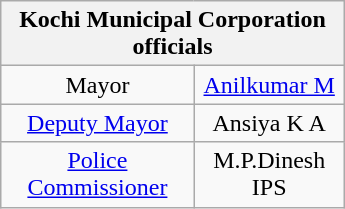<table class="wikitable" style="float:right; text-align:center; width:230px; margin:0 0 0 1em;">
<tr>
<th colspan=2>Kochi Municipal Corporation officials</th>
</tr>
<tr>
<td>Mayor</td>
<td><a href='#'>Anilkumar M</a></td>
</tr>
<tr>
<td><a href='#'>Deputy Mayor</a></td>
<td>Ansiya K A</td>
</tr>
<tr>
<td><a href='#'>Police Commissioner</a></td>
<td>M.P.Dinesh IPS</td>
</tr>
</table>
